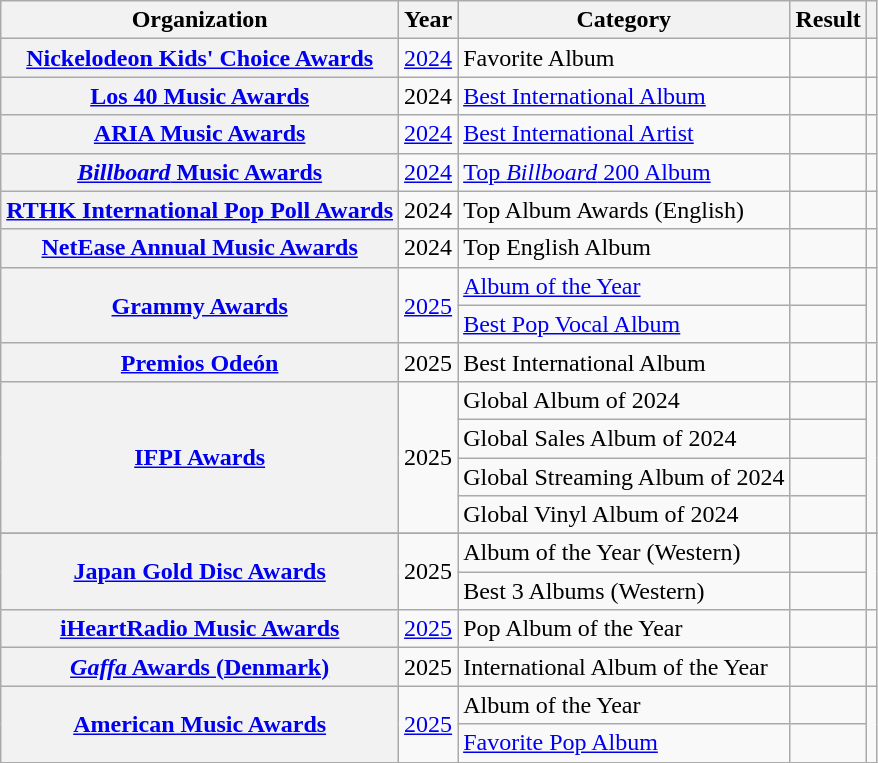<table class="wikitable sortable plainrowheaders" style="border:none; margin:0;">
<tr>
<th scope="col">Organization</th>
<th scope="col">Year</th>
<th scope="col">Category</th>
<th scope="col">Result</th>
<th scope="col" class="unsortable"></th>
</tr>
<tr>
<th scope="row"><a href='#'>Nickelodeon Kids' Choice Awards</a></th>
<td><a href='#'>2024</a></td>
<td>Favorite Album</td>
<td></td>
<td style="text-align:center"></td>
</tr>
<tr>
<th scope="row"><a href='#'>Los 40 Music Awards</a></th>
<td>2024</td>
<td><a href='#'>Best International Album</a></td>
<td></td>
<td style="text-align:center"></td>
</tr>
<tr>
<th scope="row"><a href='#'>ARIA Music Awards</a></th>
<td><a href='#'>2024</a></td>
<td><a href='#'>Best International Artist</a></td>
<td></td>
<td style="text-align:center"></td>
</tr>
<tr>
<th scope="row" rowspan="1"><a href='#'><em>Billboard</em> Music Awards</a></th>
<td><a href='#'>2024</a></td>
<td><a href='#'>Top <em>Billboard</em> 200 Album</a></td>
<td></td>
<td style="text-align:center;" rowspan="1"></td>
</tr>
<tr>
<th scope="row"><a href='#'>RTHK International Pop Poll Awards</a></th>
<td>2024</td>
<td>Top Album Awards (English)</td>
<td></td>
<td style="text-align:center;"></td>
</tr>
<tr>
<th scope="row"><a href='#'>NetEase Annual Music Awards</a></th>
<td>2024</td>
<td>Top English Album</td>
<td></td>
<td style="text-align:center;"></td>
</tr>
<tr>
<th scope="row" rowspan="2"><a href='#'>Grammy Awards</a></th>
<td rowspan="2"><a href='#'>2025</a></td>
<td><a href='#'>Album of the Year</a></td>
<td></td>
<td style="text-align:center;" rowspan="2"></td>
</tr>
<tr>
<td><a href='#'>Best Pop Vocal Album</a></td>
<td></td>
</tr>
<tr>
<th scope="row"><a href='#'>Premios Odeón</a></th>
<td>2025</td>
<td>Best International Album</td>
<td></td>
<td style="text-align:center;"></td>
</tr>
<tr>
<th scope="row" rowspan="4"><a href='#'>IFPI Awards</a></th>
<td rowspan="4">2025</td>
<td>Global Album of 2024</td>
<td></td>
<td rowspan="4" style="text-align:center;"></td>
</tr>
<tr>
<td>Global Sales Album of 2024</td>
<td></td>
</tr>
<tr>
<td>Global Streaming Album of 2024</td>
<td></td>
</tr>
<tr>
<td>Global Vinyl Album of 2024</td>
<td></td>
</tr>
<tr>
</tr>
<tr>
<th scope="row" rowspan="2"><a href='#'>Japan Gold Disc Awards</a></th>
<td rowspan="2">2025</td>
<td style="text-align:left;">Album of the Year (Western)</td>
<td></td>
<td style="text-align:center;" rowspan="2"></td>
</tr>
<tr>
<td style="text-align:left;">Best 3 Albums (Western)</td>
<td></td>
</tr>
<tr>
<th scope="row"><a href='#'>iHeartRadio Music Awards</a></th>
<td><a href='#'>2025</a></td>
<td style="text-align:left;">Pop Album of the Year</td>
<td></td>
<td style="text-align:center;"></td>
</tr>
<tr>
<th scope="row"><a href='#'><em>Gaffa</em> Awards (Denmark)</a></th>
<td>2025</td>
<td>International Album of the Year</td>
<td></td>
<td style="text-align:center"></td>
</tr>
<tr>
<th scope="row" rowspan="2"><a href='#'>American Music Awards</a></th>
<td rowspan="2"><a href='#'>2025</a></td>
<td style="text-align:left;">Album of the Year</td>
<td></td>
<td rowspan="2" style="text-align:center"></td>
</tr>
<tr>
<td><a href='#'>Favorite Pop Album</a></td>
<td></td>
</tr>
</table>
